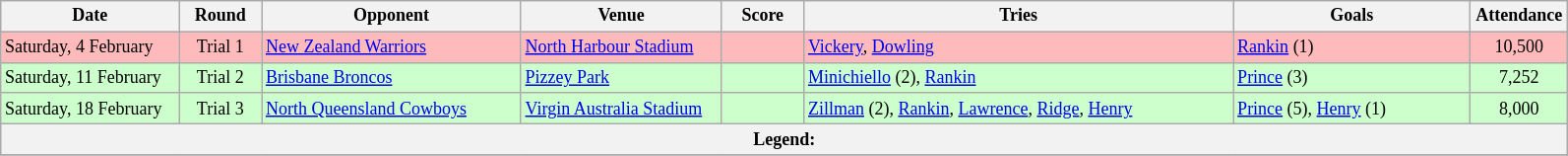<table class="wikitable" style="font-size:75%;">
<tr>
<th width="115">Date</th>
<th width="50">Round</th>
<th width="170">Opponent</th>
<th width="130">Venue</th>
<th width="50">Score</th>
<th width="285">Tries</th>
<th width="155">Goals</th>
<th width="60">Attendance</th>
</tr>
<tr bgcolor=#FFBBBB>
<td>Saturday, 4 February</td>
<td style="text-align:center;">Trial 1</td>
<td> <a href='#'>New Zealand Warriors</a></td>
<td><a href='#'>North Harbour Stadium</a></td>
<td style="text-align:center;"></td>
<td><a href='#'>Vickery</a>, <a href='#'>Dowling</a></td>
<td><a href='#'>Rankin</a> (1)</td>
<td style="text-align:center;">10,500</td>
</tr>
<tr bgcolor=#CCFFCC>
<td>Saturday, 11 February</td>
<td style="text-align:center;">Trial 2</td>
<td> <a href='#'>Brisbane Broncos</a></td>
<td><a href='#'>Pizzey Park</a></td>
<td style="text-align:center;"></td>
<td><a href='#'>Minichiello</a> (2), <a href='#'>Rankin</a></td>
<td><a href='#'>Prince</a> (3)</td>
<td style="text-align:center;">7,252</td>
</tr>
<tr bgcolor=#CCFFCC>
<td>Saturday, 18 February</td>
<td style="text-align:center;">Trial 3</td>
<td> <a href='#'>North Queensland Cowboys</a></td>
<td><a href='#'>Virgin Australia Stadium</a></td>
<td style="text-align:center;"></td>
<td><a href='#'>Zillman</a> (2), <a href='#'>Rankin</a>, <a href='#'>Lawrence</a>, <a href='#'>Ridge</a>, <a href='#'>Henry</a></td>
<td><a href='#'>Prince</a> (5), <a href='#'>Henry</a> (1)</td>
<td style="text-align:center;">8,000</td>
</tr>
<tr>
<th colspan="11"><strong>Legend</strong>:   </th>
</tr>
<tr>
</tr>
</table>
